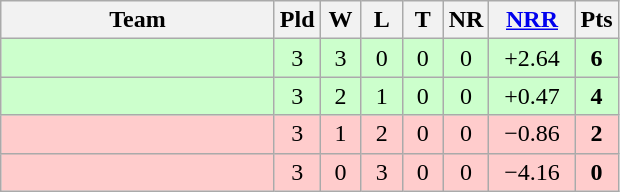<table class="wikitable" style="text-align:center">
<tr>
<th width=175>Team</th>
<th width=20 abbr="Played">Pld</th>
<th width=20 abbr="Won">W</th>
<th width=20 abbr="Lost">L</th>
<th width=20 abbr="Tied">T</th>
<th width=20 abbr="No result">NR</th>
<th width=50 abbr="Net run rate"><a href='#'>NRR</a></th>
<th width=20 abbr="Points">Pts</th>
</tr>
<tr bgcolor="#ccffcc">
<td align="left"></td>
<td>3</td>
<td>3</td>
<td>0</td>
<td>0</td>
<td>0</td>
<td>+2.64</td>
<td><strong>6</strong></td>
</tr>
<tr bgcolor="#ccffcc">
<td align="left"></td>
<td>3</td>
<td>2</td>
<td>1</td>
<td>0</td>
<td>0</td>
<td>+0.47</td>
<td><strong>4</strong></td>
</tr>
<tr bgcolor="#ffcccc">
<td align="left"></td>
<td>3</td>
<td>1</td>
<td>2</td>
<td>0</td>
<td>0</td>
<td>−0.86</td>
<td><strong>2</strong></td>
</tr>
<tr bgcolor="#ffcccc">
<td align="left"></td>
<td>3</td>
<td>0</td>
<td>3</td>
<td>0</td>
<td>0</td>
<td>−4.16</td>
<td><strong>0</strong></td>
</tr>
</table>
